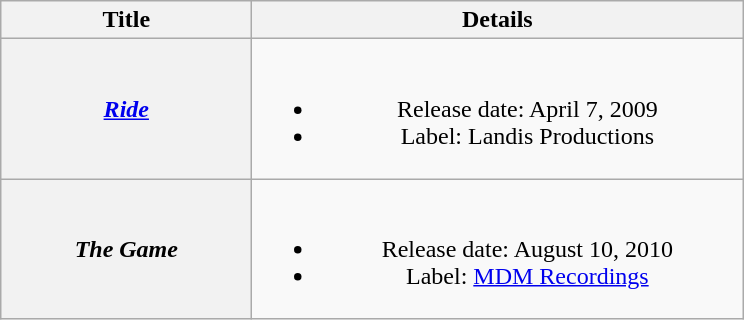<table class="wikitable plainrowheaders" style="text-align:center;">
<tr>
<th style="width:10em;">Title</th>
<th style="width:20em;">Details</th>
</tr>
<tr>
<th scope="row"><em><a href='#'>Ride</a></em></th>
<td><br><ul><li>Release date: April 7, 2009</li><li>Label: Landis Productions</li></ul></td>
</tr>
<tr>
<th scope="row"><em>The Game</em></th>
<td><br><ul><li>Release date: August 10, 2010</li><li>Label: <a href='#'>MDM Recordings</a></li></ul></td>
</tr>
</table>
